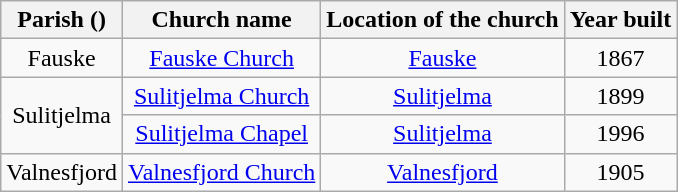<table class="wikitable" style="text-align:center">
<tr>
<th>Parish ()</th>
<th>Church name</th>
<th>Location of the church</th>
<th>Year built</th>
</tr>
<tr>
<td>Fauske</td>
<td><a href='#'>Fauske Church</a></td>
<td><a href='#'>Fauske</a></td>
<td>1867</td>
</tr>
<tr>
<td rowspan="2">Sulitjelma</td>
<td><a href='#'>Sulitjelma Church</a></td>
<td><a href='#'>Sulitjelma</a></td>
<td>1899</td>
</tr>
<tr>
<td><a href='#'>Sulitjelma Chapel</a></td>
<td><a href='#'>Sulitjelma</a></td>
<td>1996</td>
</tr>
<tr>
<td>Valnesfjord</td>
<td><a href='#'>Valnesfjord Church</a></td>
<td><a href='#'>Valnesfjord</a></td>
<td>1905</td>
</tr>
</table>
